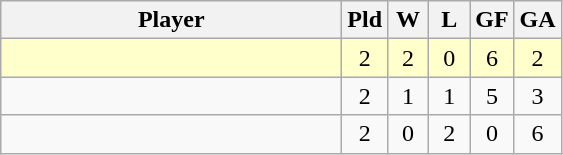<table class=wikitable style="text-align:center">
<tr>
<th width=220>Player</th>
<th width=20>Pld</th>
<th width=20>W</th>
<th width=20>L</th>
<th width=20>GF</th>
<th width=20>GA</th>
</tr>
<tr bgcolor=#ffffcc>
<td align=left></td>
<td>2</td>
<td>2</td>
<td>0</td>
<td>6</td>
<td>2</td>
</tr>
<tr>
<td align=left></td>
<td>2</td>
<td>1</td>
<td>1</td>
<td>5</td>
<td>3</td>
</tr>
<tr>
<td align=left></td>
<td>2</td>
<td>0</td>
<td>2</td>
<td>0</td>
<td>6</td>
</tr>
</table>
